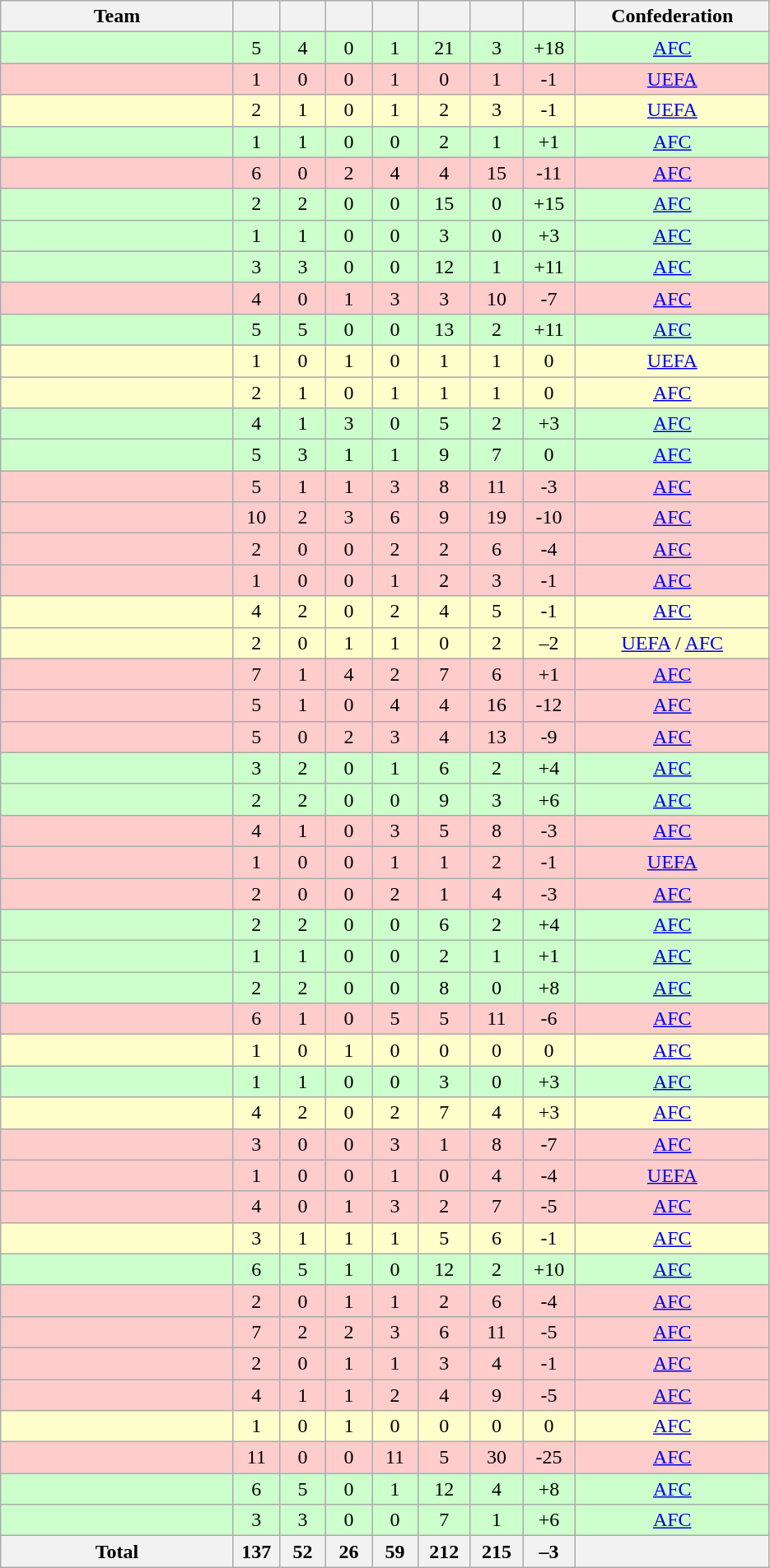<table class="wikitable sortable" style="text-align:center;">
<tr>
<th width=181>Team</th>
<th width=30></th>
<th width=30></th>
<th width=30></th>
<th width=30></th>
<th width=35></th>
<th width=35></th>
<th width=35></th>
<th width=150>Confederation</th>
</tr>
<tr bgcolor=#CCFFCC>
<td align="left"></td>
<td>5</td>
<td>4</td>
<td>0</td>
<td>1</td>
<td>21</td>
<td>3</td>
<td>+18</td>
<td><a href='#'>AFC</a></td>
</tr>
<tr bgcolor=#FFCCCC>
<td align="left"></td>
<td>1</td>
<td>0</td>
<td>0</td>
<td>1</td>
<td>0</td>
<td>1</td>
<td>-1</td>
<td><a href='#'>UEFA</a></td>
</tr>
<tr bgcolor=#FFFFCC>
<td align="left"></td>
<td>2</td>
<td>1</td>
<td>0</td>
<td>1</td>
<td>2</td>
<td>3</td>
<td>-1</td>
<td><a href='#'>UEFA</a></td>
</tr>
<tr bgcolor=#CCFFCC>
<td align="left"></td>
<td>1</td>
<td>1</td>
<td>0</td>
<td>0</td>
<td>2</td>
<td>1</td>
<td>+1</td>
<td><a href='#'>AFC</a></td>
</tr>
<tr bgcolor=#FFCCCC>
<td align="left"></td>
<td>6</td>
<td>0</td>
<td>2</td>
<td>4</td>
<td>4</td>
<td>15</td>
<td>-11</td>
<td><a href='#'>AFC</a></td>
</tr>
<tr bgcolor=#CCFFCC>
<td align="left"></td>
<td>2</td>
<td>2</td>
<td>0</td>
<td>0</td>
<td>15</td>
<td>0</td>
<td>+15</td>
<td><a href='#'>AFC</a></td>
</tr>
<tr bgcolor=#CCFFCC>
<td align="left"></td>
<td>1</td>
<td>1</td>
<td>0</td>
<td>0</td>
<td>3</td>
<td>0</td>
<td>+3</td>
<td><a href='#'>AFC</a></td>
</tr>
<tr bgcolor=#CCFFCC>
<td align="left"></td>
<td>3</td>
<td>3</td>
<td>0</td>
<td>0</td>
<td>12</td>
<td>1</td>
<td>+11</td>
<td><a href='#'>AFC</a></td>
</tr>
<tr bgcolor=#FFCCCC>
<td align="left"></td>
<td>4</td>
<td>0</td>
<td>1</td>
<td>3</td>
<td>3</td>
<td>10</td>
<td>-7</td>
<td><a href='#'>AFC</a></td>
</tr>
<tr bgcolor=#CCFFCC>
<td align="left"></td>
<td>5</td>
<td>5</td>
<td>0</td>
<td>0</td>
<td>13</td>
<td>2</td>
<td>+11</td>
<td><a href='#'>AFC</a></td>
</tr>
<tr bgcolor=#FFFFCC>
<td align="left"></td>
<td>1</td>
<td>0</td>
<td>1</td>
<td>0</td>
<td>1</td>
<td>1</td>
<td>0</td>
<td><a href='#'>UEFA</a></td>
</tr>
<tr bgcolor=#FFFFCC>
<td align="left"></td>
<td>2</td>
<td>1</td>
<td>0</td>
<td>1</td>
<td>1</td>
<td>1</td>
<td>0</td>
<td><a href='#'>AFC</a></td>
</tr>
<tr bgcolor=#CCFFCC>
<td align="left"></td>
<td>4</td>
<td>1</td>
<td>3</td>
<td>0</td>
<td>5</td>
<td>2</td>
<td>+3</td>
<td><a href='#'>AFC</a></td>
</tr>
<tr bgcolor=#CCFFCC>
<td align="left"></td>
<td>5</td>
<td>3</td>
<td>1</td>
<td>1</td>
<td>9</td>
<td>7</td>
<td>0</td>
<td><a href='#'>AFC</a></td>
</tr>
<tr bgcolor=#FFCCCC>
<td align="left"></td>
<td>5</td>
<td>1</td>
<td>1</td>
<td>3</td>
<td>8</td>
<td>11</td>
<td>-3</td>
<td><a href='#'>AFC</a></td>
</tr>
<tr bgcolor=#FFCCCC>
<td align="left"></td>
<td>10</td>
<td>2</td>
<td>3</td>
<td>6</td>
<td>9</td>
<td>19</td>
<td>-10</td>
<td><a href='#'>AFC</a></td>
</tr>
<tr bgcolor=#FFCCCC>
<td align="left"></td>
<td>2</td>
<td>0</td>
<td>0</td>
<td>2</td>
<td>2</td>
<td>6</td>
<td>-4</td>
<td><a href='#'>AFC</a></td>
</tr>
<tr bgcolor=#FFCCCC>
<td align="left"></td>
<td>1</td>
<td>0</td>
<td>0</td>
<td>1</td>
<td>2</td>
<td>3</td>
<td>-1</td>
<td><a href='#'>AFC</a></td>
</tr>
<tr bgcolor=#FFFFCC>
<td align="left"></td>
<td>4</td>
<td>2</td>
<td>0</td>
<td>2</td>
<td>4</td>
<td>5</td>
<td>-1</td>
<td><a href='#'>AFC</a></td>
</tr>
<tr bgcolor=#FFFFCC>
<td align="left"></td>
<td>2</td>
<td>0</td>
<td>1</td>
<td>1</td>
<td>0</td>
<td>2</td>
<td>–2</td>
<td><a href='#'>UEFA</a> / <a href='#'>AFC</a></td>
</tr>
<tr bgcolor=#FFCCCC>
<td align="left"></td>
<td>7</td>
<td>1</td>
<td>4</td>
<td>2</td>
<td>7</td>
<td>6</td>
<td>+1</td>
<td><a href='#'>AFC</a></td>
</tr>
<tr bgcolor=#FFCCCC>
<td align="left"></td>
<td>5</td>
<td>1</td>
<td>0</td>
<td>4</td>
<td>4</td>
<td>16</td>
<td>-12</td>
<td><a href='#'>AFC</a></td>
</tr>
<tr bgcolor=#FFCCCC>
<td align="left"></td>
<td>5</td>
<td>0</td>
<td>2</td>
<td>3</td>
<td>4</td>
<td>13</td>
<td>-9</td>
<td><a href='#'>AFC</a></td>
</tr>
<tr bgcolor=#CCFFCC>
<td align="left"></td>
<td>3</td>
<td>2</td>
<td>0</td>
<td>1</td>
<td>6</td>
<td>2</td>
<td>+4</td>
<td><a href='#'>AFC</a></td>
</tr>
<tr bgcolor=#CCFFCC>
<td align="left"></td>
<td>2</td>
<td>2</td>
<td>0</td>
<td>0</td>
<td>9</td>
<td>3</td>
<td>+6</td>
<td><a href='#'>AFC</a></td>
</tr>
<tr bgcolor=#FFCCCC>
<td align="left"></td>
<td>4</td>
<td>1</td>
<td>0</td>
<td>3</td>
<td>5</td>
<td>8</td>
<td>-3</td>
<td><a href='#'>AFC</a></td>
</tr>
<tr bgcolor=#FFCCCC>
<td align="left"></td>
<td>1</td>
<td>0</td>
<td>0</td>
<td>1</td>
<td>1</td>
<td>2</td>
<td>-1</td>
<td><a href='#'>UEFA</a></td>
</tr>
<tr bgcolor=#FFCCCC>
<td align="left"></td>
<td>2</td>
<td>0</td>
<td>0</td>
<td>2</td>
<td>1</td>
<td>4</td>
<td>-3</td>
<td><a href='#'>AFC</a></td>
</tr>
<tr bgcolor=#CCFFCC>
<td align="left"></td>
<td>2</td>
<td>2</td>
<td>0</td>
<td>0</td>
<td>6</td>
<td>2</td>
<td>+4</td>
<td><a href='#'>AFC</a></td>
</tr>
<tr bgcolor=#CCFFCC>
<td align="left"></td>
<td>1</td>
<td>1</td>
<td>0</td>
<td>0</td>
<td>2</td>
<td>1</td>
<td>+1</td>
<td><a href='#'>AFC</a></td>
</tr>
<tr bgcolor=#CCFFCC>
<td align="left"></td>
<td>2</td>
<td>2</td>
<td>0</td>
<td>0</td>
<td>8</td>
<td>0</td>
<td>+8</td>
<td><a href='#'>AFC</a></td>
</tr>
<tr bgcolor=#FFCCCC>
<td align="left"></td>
<td>6</td>
<td>1</td>
<td>0</td>
<td>5</td>
<td>5</td>
<td>11</td>
<td>-6</td>
<td><a href='#'>AFC</a></td>
</tr>
<tr bgcolor=#FFFFCC>
<td align="left"></td>
<td>1</td>
<td>0</td>
<td>1</td>
<td>0</td>
<td>0</td>
<td>0</td>
<td>0</td>
<td><a href='#'>AFC</a></td>
</tr>
<tr bgcolor=#CCFFCC>
<td align="left"></td>
<td>1</td>
<td>1</td>
<td>0</td>
<td>0</td>
<td>3</td>
<td>0</td>
<td>+3</td>
<td><a href='#'>AFC</a></td>
</tr>
<tr bgcolor=#FFFFCC>
<td align="left"></td>
<td>4</td>
<td>2</td>
<td>0</td>
<td>2</td>
<td>7</td>
<td>4</td>
<td>+3</td>
<td><a href='#'>AFC</a></td>
</tr>
<tr bgcolor=#FFCCCC>
<td align="left"></td>
<td>3</td>
<td>0</td>
<td>0</td>
<td>3</td>
<td>1</td>
<td>8</td>
<td>-7</td>
<td><a href='#'>AFC</a></td>
</tr>
<tr bgcolor=#FFCCCC>
<td align="left"></td>
<td>1</td>
<td>0</td>
<td>0</td>
<td>1</td>
<td>0</td>
<td>4</td>
<td>-4</td>
<td><a href='#'>UEFA</a></td>
</tr>
<tr bgcolor=#FFCCCC>
<td align="left"></td>
<td>4</td>
<td>0</td>
<td>1</td>
<td>3</td>
<td>2</td>
<td>7</td>
<td>-5</td>
<td><a href='#'>AFC</a></td>
</tr>
<tr bgcolor=#FFFFCC>
<td align="left"></td>
<td>3</td>
<td>1</td>
<td>1</td>
<td>1</td>
<td>5</td>
<td>6</td>
<td>-1</td>
<td><a href='#'>AFC</a></td>
</tr>
<tr bgcolor=#CCFFCC>
<td align="left"></td>
<td>6</td>
<td>5</td>
<td>1</td>
<td>0</td>
<td>12</td>
<td>2</td>
<td>+10</td>
<td><a href='#'>AFC</a></td>
</tr>
<tr bgcolor=#FFCCCC>
<td align="left"></td>
<td>2</td>
<td>0</td>
<td>1</td>
<td>1</td>
<td>2</td>
<td>6</td>
<td>-4</td>
<td><a href='#'>AFC</a></td>
</tr>
<tr bgcolor=#FFCCCC>
<td align="left"></td>
<td>7</td>
<td>2</td>
<td>2</td>
<td>3</td>
<td>6</td>
<td>11</td>
<td>-5</td>
<td><a href='#'>AFC</a></td>
</tr>
<tr bgcolor=#FFCCCC>
<td align="left"></td>
<td>2</td>
<td>0</td>
<td>1</td>
<td>1</td>
<td>3</td>
<td>4</td>
<td>-1</td>
<td><a href='#'>AFC</a></td>
</tr>
<tr bgcolor=#FFCCCC>
<td align="left"></td>
<td>4</td>
<td>1</td>
<td>1</td>
<td>2</td>
<td>4</td>
<td>9</td>
<td>-5</td>
<td><a href='#'>AFC</a></td>
</tr>
<tr bgcolor=#FFFFCC>
<td align="left"></td>
<td>1</td>
<td>0</td>
<td>1</td>
<td>0</td>
<td>0</td>
<td>0</td>
<td>0</td>
<td><a href='#'>AFC</a></td>
</tr>
<tr bgcolor=#FFCCCC>
<td align="left"></td>
<td>11</td>
<td>0</td>
<td>0</td>
<td>11</td>
<td>5</td>
<td>30</td>
<td>-25</td>
<td><a href='#'>AFC</a></td>
</tr>
<tr bgcolor=#CCFFCC>
<td align="left"></td>
<td>6</td>
<td>5</td>
<td>0</td>
<td>1</td>
<td>12</td>
<td>4</td>
<td>+8</td>
<td><a href='#'>AFC</a></td>
</tr>
<tr bgcolor=#CCFFCC>
<td align="left"></td>
<td>3</td>
<td>3</td>
<td>0</td>
<td>0</td>
<td>7</td>
<td>1</td>
<td>+6</td>
<td><a href='#'>AFC</a></td>
</tr>
<tr class="sortbottom">
<th>Total</th>
<th>137</th>
<th>52</th>
<th>26</th>
<th>59</th>
<th>212</th>
<th>215</th>
<th>–3</th>
<th></th>
</tr>
</table>
